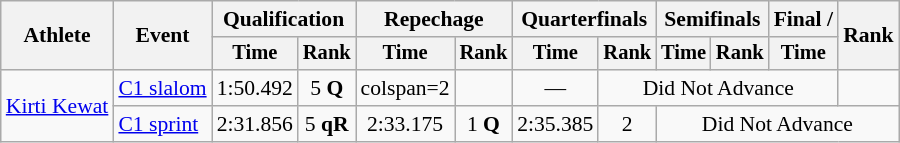<table class="wikitable" style="font-size:90%;">
<tr>
<th rowspan=2>Athlete</th>
<th rowspan=2>Event</th>
<th colspan=2>Qualification</th>
<th colspan=2>Repechage</th>
<th colspan=2>Quarterfinals</th>
<th colspan=2>Semifinals</th>
<th>Final / </th>
<th rowspan=2>Rank</th>
</tr>
<tr style="font-size:95%">
<th>Time</th>
<th>Rank</th>
<th>Time</th>
<th>Rank</th>
<th>Time</th>
<th>Rank</th>
<th>Time</th>
<th>Rank</th>
<th>Time</th>
</tr>
<tr align=center>
<td rowspan=2 align=left><a href='#'>Kirti Kewat</a></td>
<td align=left><a href='#'>C1 slalom</a></td>
<td>1:50.492</td>
<td>5 <strong>Q</strong></td>
<td>colspan=2 </td>
<td></td>
<td>—</td>
<td colspan=4>Did Not Advance</td>
</tr>
<tr align=center>
<td align=left><a href='#'>C1 sprint</a></td>
<td>2:31.856</td>
<td>5 <strong>qR</strong></td>
<td>2:33.175</td>
<td>1 <strong>Q</strong></td>
<td>2:35.385</td>
<td>2</td>
<td colspan=4>Did Not Advance</td>
</tr>
</table>
